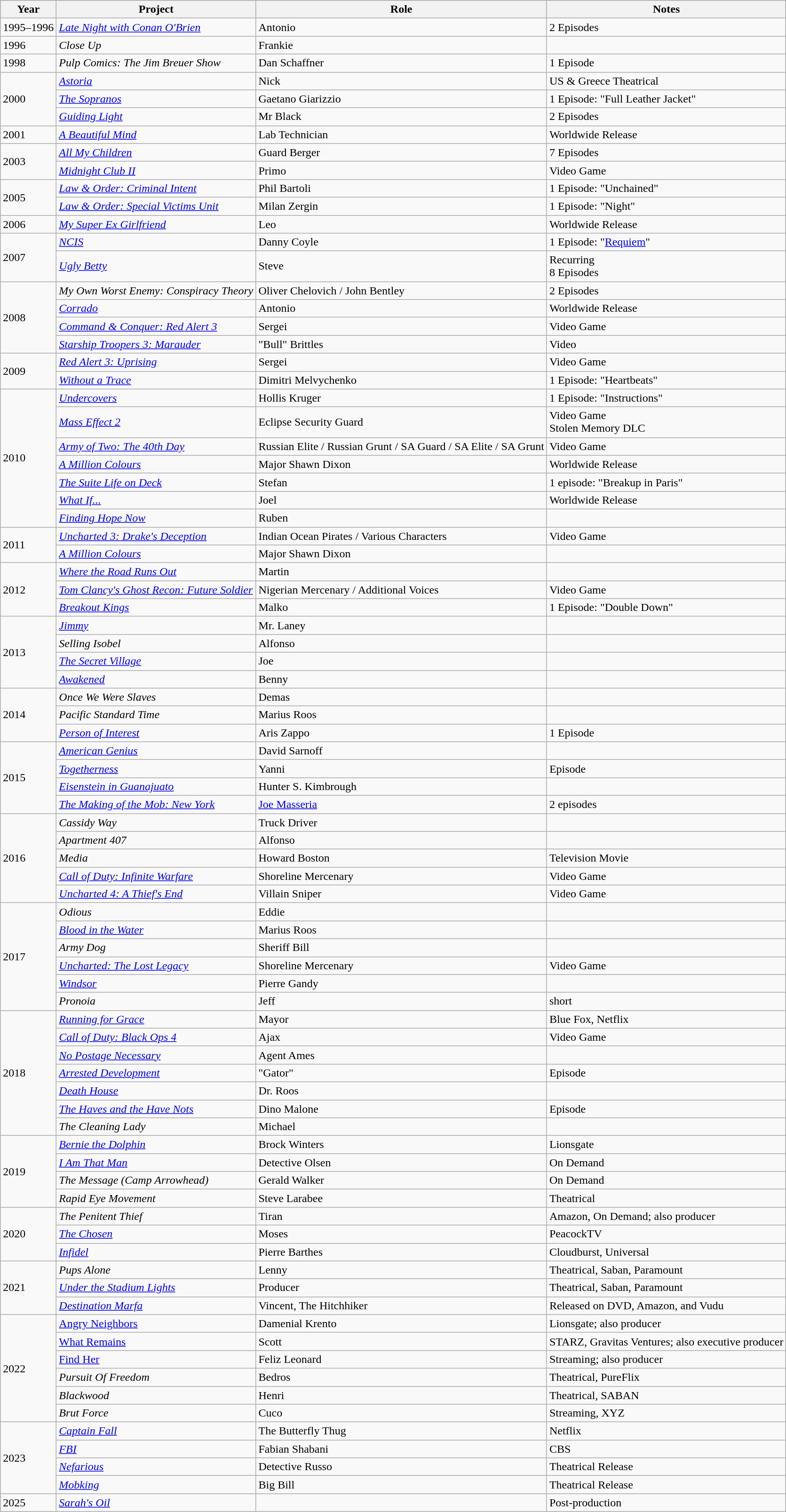<table class="wikitable">
<tr style="background:#b0c4de; text-align:center;">
<th>Year</th>
<th>Project</th>
<th>Role</th>
<th>Notes</th>
</tr>
<tr>
<td>1995–1996</td>
<td><em><a href='#'>Late Night with Conan O'Brien</a></em></td>
<td>Antonio</td>
<td>2 Episodes</td>
</tr>
<tr>
<td>1996</td>
<td><em>Close Up</em></td>
<td>Frankie</td>
<td></td>
</tr>
<tr>
<td>1998</td>
<td><em>Pulp Comics: The Jim Breuer Show</em></td>
<td>Dan Schaffner</td>
<td>1 Episode</td>
</tr>
<tr>
<td rowspan="3">2000</td>
<td><em><a href='#'>Astoria</a></em></td>
<td>Nick</td>
<td>US & Greece Theatrical</td>
</tr>
<tr>
<td><em><a href='#'>The Sopranos</a></em></td>
<td>Gaetano Giarizzio</td>
<td>1 Episode: "Full Leather Jacket"</td>
</tr>
<tr>
<td><em><a href='#'>Guiding Light</a></em></td>
<td>Mr Black</td>
<td>2 Episodes</td>
</tr>
<tr>
<td>2001</td>
<td><em><a href='#'>A Beautiful Mind</a></em></td>
<td>Lab Technician</td>
<td>Worldwide Release</td>
</tr>
<tr>
<td rowspan="2">2003</td>
<td><em><a href='#'>All My Children</a></em></td>
<td>Guard Berger</td>
<td>7 Episodes</td>
</tr>
<tr>
<td><em><a href='#'>Midnight Club II</a></em></td>
<td>Primo</td>
<td>Video Game</td>
</tr>
<tr>
<td rowspan="2">2005</td>
<td><em><a href='#'>Law & Order: Criminal Intent</a></em></td>
<td>Phil Bartoli</td>
<td>1 Episode: "Unchained"</td>
</tr>
<tr>
<td><em><a href='#'>Law & Order: Special Victims Unit</a></em></td>
<td>Milan Zergin</td>
<td>1 Episode: "Night"</td>
</tr>
<tr>
<td>2006</td>
<td><em><a href='#'>My Super Ex Girlfriend</a></em></td>
<td>Leo</td>
<td>Worldwide Release</td>
</tr>
<tr>
<td rowspan="2">2007</td>
<td><em><a href='#'>NCIS</a></em></td>
<td>Danny Coyle</td>
<td>1 Episode: "<a href='#'>Requiem</a>"</td>
</tr>
<tr>
<td><em><a href='#'>Ugly Betty</a></em></td>
<td>Steve</td>
<td>Recurring<br>8 Episodes</td>
</tr>
<tr>
<td rowspan="4">2008</td>
<td><em>My Own Worst Enemy: Conspiracy Theory</em></td>
<td>Oliver Chelovich / John Bentley</td>
<td>2 Episodes</td>
</tr>
<tr>
<td><em><a href='#'>Corrado</a></em></td>
<td>Antonio</td>
<td>Worldwide Release</td>
</tr>
<tr>
<td><em><a href='#'>Command & Conquer: Red Alert 3</a></em></td>
<td>Sergei</td>
<td>Video Game</td>
</tr>
<tr>
<td><em><a href='#'>Starship Troopers 3: Marauder</a></em></td>
<td>"Bull" Brittles</td>
<td>Video</td>
</tr>
<tr>
<td rowspan="2">2009</td>
<td><em><a href='#'>Red Alert 3: Uprising</a></em></td>
<td>Sergei</td>
<td>Video Game</td>
</tr>
<tr>
<td><em><a href='#'>Without a Trace</a></em></td>
<td>Dimitri Melvychenko</td>
<td>1 Episode: "Heartbeats"</td>
</tr>
<tr>
<td rowspan="7">2010</td>
<td><em><a href='#'>Undercovers</a></em></td>
<td>Hollis Kruger</td>
<td>1 Episode: "Instructions"</td>
</tr>
<tr>
<td><em><a href='#'>Mass Effect 2</a></em></td>
<td>Eclipse Security Guard</td>
<td>Video Game<br>Stolen Memory DLC</td>
</tr>
<tr>
<td><em><a href='#'>Army of Two: The 40th Day</a></em></td>
<td>Russian Elite / Russian Grunt / SA Guard / SA Elite / SA Grunt</td>
<td>Video Game</td>
</tr>
<tr>
<td><em><a href='#'>A Million Colours</a></em></td>
<td>Major Shawn Dixon</td>
<td>Worldwide Release</td>
</tr>
<tr>
<td><em><a href='#'>The Suite Life on Deck</a></em></td>
<td>Stefan</td>
<td>1 episode: "Breakup in Paris"</td>
</tr>
<tr>
<td><em><a href='#'>What If...</a></em></td>
<td>Joel</td>
<td>Worldwide Release</td>
</tr>
<tr>
<td><em><a href='#'>Finding Hope Now</a></em></td>
<td>Ruben</td>
<td></td>
</tr>
<tr>
<td rowspan="2">2011</td>
<td><em><a href='#'>Uncharted 3: Drake's Deception</a></em></td>
<td>Indian Ocean Pirates / Various Characters</td>
<td>Video Game</td>
</tr>
<tr>
<td><em><a href='#'>A Million Colours</a></em></td>
<td>Major Shawn Dixon</td>
<td></td>
</tr>
<tr>
<td rowspan="3">2012</td>
<td><em><a href='#'>Where the Road Runs Out</a></em></td>
<td>Martin</td>
<td></td>
</tr>
<tr>
<td><em><a href='#'>Tom Clancy's Ghost Recon: Future Soldier</a></em></td>
<td>Nigerian Mercenary / Additional Voices</td>
<td>Video Game</td>
</tr>
<tr>
<td><em><a href='#'>Breakout Kings</a></em></td>
<td>Malko</td>
<td>1 Episode: "Double Down"</td>
</tr>
<tr>
<td rowspan="4">2013</td>
<td><em><a href='#'>Jimmy</a></em></td>
<td>Mr. Laney</td>
<td></td>
</tr>
<tr>
<td><em>Selling Isobel</em></td>
<td>Alfonso</td>
<td></td>
</tr>
<tr>
<td><em><a href='#'>The Secret Village</a></em></td>
<td>Joe</td>
<td></td>
</tr>
<tr>
<td><em><a href='#'>Awakened</a></em></td>
<td>Benny</td>
<td></td>
</tr>
<tr>
<td rowspan="3">2014</td>
<td><em>Once We Were Slaves</em></td>
<td>Demas</td>
<td></td>
</tr>
<tr>
<td><em>Pacific Standard Time</em></td>
<td>Marius Roos</td>
<td></td>
</tr>
<tr>
<td><em><a href='#'>Person of Interest</a></em></td>
<td>Aris Zappo</td>
<td>1 Episode</td>
</tr>
<tr>
<td rowspan="4">2015</td>
<td><em><a href='#'>American Genius</a></em></td>
<td>David Sarnoff</td>
<td></td>
</tr>
<tr>
<td><em><a href='#'>Togetherness</a></em></td>
<td>Yanni</td>
<td>Episode</td>
</tr>
<tr>
<td><em><a href='#'>Eisenstein in Guanajuato</a></em></td>
<td>Hunter S. Kimbrough</td>
<td></td>
</tr>
<tr>
<td><em><a href='#'>The Making of the Mob: New York</a></em></td>
<td><a href='#'>Joe Masseria</a></td>
<td>2 episodes</td>
</tr>
<tr>
<td rowspan="5">2016</td>
<td><em>Cassidy Way</em></td>
<td>Truck Driver</td>
<td></td>
</tr>
<tr>
<td><em>Apartment 407</em></td>
<td>Alfonso</td>
<td></td>
</tr>
<tr>
<td><em>Media</em></td>
<td>Howard Boston</td>
<td>Television Movie</td>
</tr>
<tr>
<td><em><a href='#'>Call of Duty: Infinite Warfare</a></em></td>
<td>Shoreline Mercenary</td>
<td>Video Game</td>
</tr>
<tr>
<td><em><a href='#'>Uncharted 4: A Thief's End</a></em></td>
<td>Villain Sniper</td>
<td>Video Game</td>
</tr>
<tr>
<td rowspan="6">2017</td>
<td><em>Odious</em></td>
<td>Eddie</td>
<td></td>
</tr>
<tr>
<td><em><a href='#'>Blood in the Water</a></em></td>
<td>Marius Roos</td>
<td></td>
</tr>
<tr>
<td><em>Army Dog</em></td>
<td>Sheriff Bill</td>
<td></td>
</tr>
<tr>
<td><em><a href='#'>Uncharted: The Lost Legacy</a></em></td>
<td>Shoreline Mercenary</td>
<td>Video Game</td>
</tr>
<tr>
<td><em><a href='#'>Windsor</a></em></td>
<td>Pierre Gandy</td>
<td></td>
</tr>
<tr>
<td><em>Pronoia</em></td>
<td>Jeff</td>
<td>short</td>
</tr>
<tr>
<td rowspan="7">2018</td>
<td><em><a href='#'>Running for Grace</a></em></td>
<td>Mayor</td>
<td>Blue Fox, Netflix</td>
</tr>
<tr>
<td><em><a href='#'>Call of Duty: Black Ops 4</a></em></td>
<td>Ajax</td>
<td>Video Game</td>
</tr>
<tr>
<td><em><a href='#'>No Postage Necessary</a></em></td>
<td>Agent Ames</td>
<td></td>
</tr>
<tr>
<td><em><a href='#'>Arrested Development</a></em></td>
<td>"Gator"</td>
<td>Episode</td>
</tr>
<tr>
<td><em><a href='#'>Death House</a></em></td>
<td>Dr. Roos</td>
<td></td>
</tr>
<tr>
<td><em><a href='#'>The Haves and the Have Nots</a></em></td>
<td>Dino Malone</td>
<td>Episode</td>
</tr>
<tr>
<td><em>The Cleaning Lady</em></td>
<td>Michael</td>
<td></td>
</tr>
<tr>
<td rowspan="4">2019</td>
<td><em><a href='#'>Bernie the Dolphin</a></em></td>
<td>Brock Winters</td>
<td>Lionsgate</td>
</tr>
<tr>
<td><em><a href='#'>I Am That Man</a></em></td>
<td>Detective Olsen</td>
<td>On Demand</td>
</tr>
<tr>
<td><em>The Message (Camp Arrowhead)</em></td>
<td>Gerald Walker</td>
<td>On Demand</td>
</tr>
<tr>
<td><em>Rapid Eye Movement</em></td>
<td>Steve Larabee</td>
<td>Theatrical</td>
</tr>
<tr>
<td rowspan="3">2020</td>
<td><em>The Penitent Thief</em></td>
<td>Tiran</td>
<td>Amazon, On Demand; also producer</td>
</tr>
<tr>
<td><em><a href='#'>The Chosen</a></em></td>
<td>Moses</td>
<td>PeacockTV</td>
</tr>
<tr>
<td><em><a href='#'>Infidel</a></em></td>
<td>Pierre Barthes</td>
<td>Cloudburst, Universal</td>
</tr>
<tr>
<td rowspan="3">2021</td>
<td><em>Pups Alone</em></td>
<td>Lenny</td>
<td>Theatrical, Saban, Paramount</td>
</tr>
<tr>
<td><em><a href='#'>Under the Stadium Lights</a></em></td>
<td>Producer</td>
<td>Theatrical, Saban, Paramount</td>
</tr>
<tr>
<td><em><a href='#'>Destination Marfa</a></em></td>
<td>Vincent, The Hitchhiker</td>
<td>Released on DVD, Amazon, and Vudu</td>
</tr>
<tr>
<td rowspan="6">2022</td>
<td><a href='#'>Angry Neighbors</a></td>
<td>Damenial Krento</td>
<td>Lionsgate; also producer</td>
</tr>
<tr>
<td><a href='#'>What Remains</a></td>
<td>Scott</td>
<td>STARZ, Gravitas Ventures; also executive producer</td>
</tr>
<tr>
<td><a href='#'>Find Her</a></td>
<td>Feliz Leonard</td>
<td>Streaming; also producer</td>
</tr>
<tr>
<td><em>Pursuit Of Freedom</em></td>
<td>Bedros</td>
<td>Theatrical, PureFlix</td>
</tr>
<tr>
<td><em>Blackwood</em></td>
<td>Henri</td>
<td>Theatrical, SABAN</td>
</tr>
<tr>
<td><em>Brut Force</em></td>
<td>Cuco</td>
<td>Streaming, XYZ</td>
</tr>
<tr>
<td rowspan="4">2023</td>
<td><em><a href='#'>Captain Fall</a></em></td>
<td>The Butterfly Thug</td>
<td>Netflix</td>
</tr>
<tr>
<td><em><a href='#'>FBI</a></em></td>
<td>Fabian Shabani</td>
<td>CBS</td>
</tr>
<tr>
<td><em><a href='#'>Nefarious</a></em></td>
<td>Detective Russo</td>
<td>Theatrical Release</td>
</tr>
<tr>
<td><em><a href='#'>Mobking</a></em></td>
<td>Big Bill</td>
<td>Theatrical Release</td>
</tr>
<tr>
<td>2025</td>
<td><em><a href='#'>Sarah's Oil</a></em></td>
<td></td>
<td>Post-production</td>
</tr>
</table>
